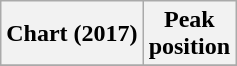<table class="wikitable">
<tr>
<th>Chart (2017)</th>
<th>Peak<br>position</th>
</tr>
<tr>
</tr>
</table>
